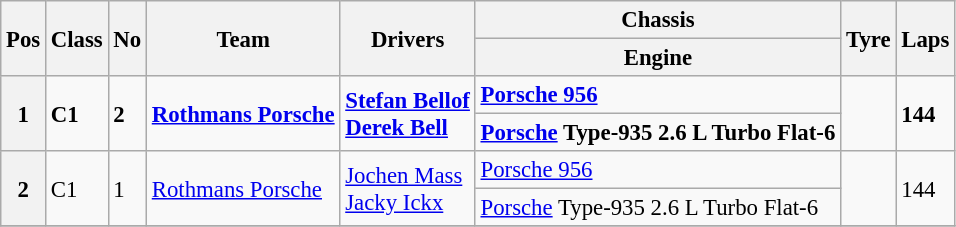<table class="wikitable" style="font-size: 95%;">
<tr>
<th rowspan=2>Pos</th>
<th rowspan=2>Class</th>
<th rowspan=2>No</th>
<th rowspan=2>Team</th>
<th rowspan=2>Drivers</th>
<th>Chassis</th>
<th rowspan=2>Tyre</th>
<th rowspan=2>Laps</th>
</tr>
<tr>
<th>Engine</th>
</tr>
<tr style="font-weight:bold">
<th rowspan=2>1</th>
<td rowspan=2>C1</td>
<td rowspan=2>2</td>
<td rowspan=2> <a href='#'>Rothmans Porsche</a></td>
<td rowspan=2> <a href='#'>Stefan Bellof</a><br> <a href='#'>Derek Bell</a></td>
<td><a href='#'>Porsche 956</a></td>
<td rowspan=2></td>
<td rowspan=2>144</td>
</tr>
<tr style="font-weight:bold">
<td><a href='#'>Porsche</a> Type-935 2.6 L Turbo Flat-6</td>
</tr>
<tr>
<th rowspan=2>2</th>
<td rowspan=2>C1</td>
<td rowspan=2>1</td>
<td rowspan=2> <a href='#'>Rothmans Porsche</a></td>
<td rowspan=2> <a href='#'>Jochen Mass</a><br> <a href='#'>Jacky Ickx</a></td>
<td><a href='#'>Porsche 956</a></td>
<td rowspan=2></td>
<td rowspan=2>144</td>
</tr>
<tr>
<td><a href='#'>Porsche</a> Type-935 2.6 L Turbo Flat-6</td>
</tr>
<tr>
</tr>
</table>
